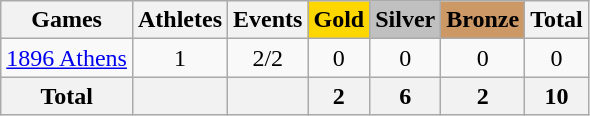<table class="wikitable sortable" style="text-align:center">
<tr>
<th>Games</th>
<th>Athletes</th>
<th>Events</th>
<th style="background-color:gold;">Gold</th>
<th style="background-color:silver;">Silver</th>
<th style="background-color:#c96;">Bronze</th>
<th>Total</th>
</tr>
<tr>
<td align=left><a href='#'>1896 Athens</a></td>
<td>1</td>
<td>2/2</td>
<td>0</td>
<td>0</td>
<td>0</td>
<td>0</td>
</tr>
<tr>
<th>Total</th>
<th></th>
<th></th>
<th>2</th>
<th>6</th>
<th>2</th>
<th>10</th>
</tr>
</table>
